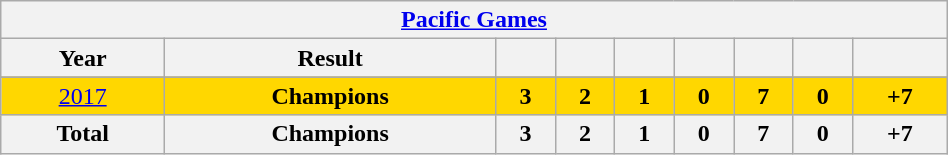<table class="wikitable" style="text-align: center; width:50%;">
<tr>
<th colspan=10><a href='#'>Pacific Games</a></th>
</tr>
<tr>
<th>Year</th>
<th>Result</th>
<th></th>
<th></th>
<th></th>
<th></th>
<th></th>
<th></th>
<th></th>
</tr>
<tr>
</tr>
<tr>
</tr>
<tr>
</tr>
<tr bgcolor=gold>
<td> <a href='#'>2017</a></td>
<td><strong>Champions</strong></td>
<td><strong>3</strong></td>
<td><strong>2</strong></td>
<td><strong>1</strong></td>
<td><strong>0</strong></td>
<td><strong>7</strong></td>
<td><strong>0</strong></td>
<td><strong>+7</strong></td>
</tr>
<tr>
<th>Total</th>
<th>Champions</th>
<th>3</th>
<th>2</th>
<th>1</th>
<th>0</th>
<th>7</th>
<th>0</th>
<th>+7</th>
</tr>
</table>
